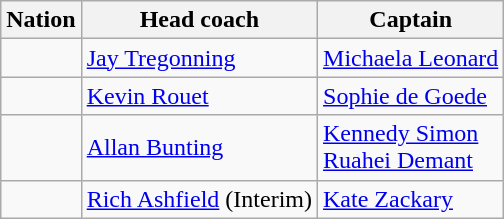<table class="wikitable">
<tr>
<th>Nation</th>
<th>Head coach</th>
<th>Captain</th>
</tr>
<tr>
<td></td>
<td> <a href='#'>Jay Tregonning</a></td>
<td><a href='#'>Michaela Leonard</a></td>
</tr>
<tr>
<td></td>
<td> <a href='#'>Kevin Rouet</a></td>
<td><a href='#'>Sophie de Goede</a></td>
</tr>
<tr>
<td></td>
<td> <a href='#'>Allan Bunting</a></td>
<td><a href='#'>Kennedy Simon</a><br><a href='#'>Ruahei Demant</a></td>
</tr>
<tr>
<td></td>
<td> <a href='#'>Rich Ashfield</a> (Interim)</td>
<td><a href='#'>Kate Zackary</a></td>
</tr>
</table>
